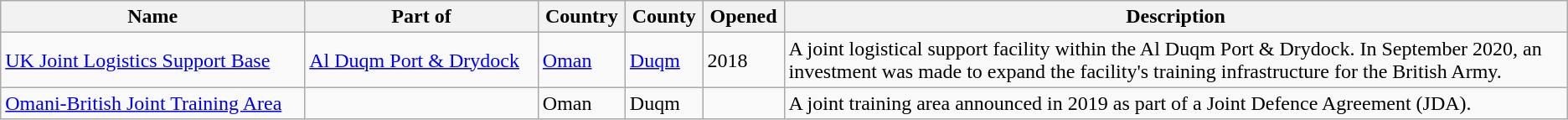<table class="wikitable sortable" border="1">
<tr>
<th style="width="15%">Name</th>
<th style="width="15%">Part of</th>
<th style="width="4%">Country</th>
<th style="width="10%">County</th>
<th style="width="5%">Opened</th>
<th style="class="unsortable" width="50%">Description</th>
</tr>
<tr>
<td><a href='#'>UK Joint Logistics Support Base</a></td>
<td><a href='#'>Al Duqm Port & Drydock</a></td>
<td><a href='#'>Oman</a></td>
<td><a href='#'>Duqm</a></td>
<td>2018</td>
<td>A joint logistical support facility within the Al Duqm Port & Drydock. In September 2020, an investment was made to expand the facility's training infrastructure for the British Army.</td>
</tr>
<tr>
<td><a href='#'>Omani-British Joint Training Area</a></td>
<td></td>
<td>Oman</td>
<td>Duqm</td>
<td></td>
<td>A joint training area announced in 2019 as part of a Joint Defence Agreement (JDA).</td>
</tr>
</table>
